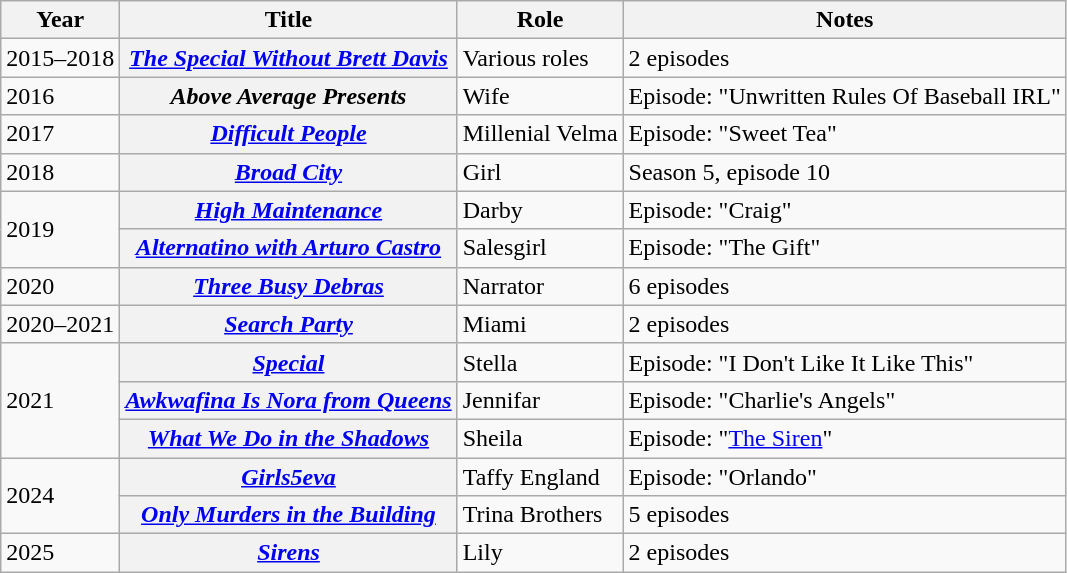<table class="wikitable plainrowheaders sortable">
<tr>
<th scope="col">Year</th>
<th scope="col">Title</th>
<th scope="col">Role</th>
<th class="unsortable">Notes</th>
</tr>
<tr>
<td>2015–2018</td>
<th scope="row"><em><a href='#'>The Special Without Brett Davis</a></em></th>
<td>Various roles</td>
<td>2 episodes</td>
</tr>
<tr>
<td>2016</td>
<th scope="row"><em>Above Average Presents</em></th>
<td>Wife</td>
<td>Episode: "Unwritten Rules Of Baseball IRL"</td>
</tr>
<tr>
<td>2017</td>
<th scope="row"><em><a href='#'>Difficult People</a></em></th>
<td>Millenial Velma</td>
<td>Episode: "Sweet Tea"</td>
</tr>
<tr>
<td>2018</td>
<th scope="row"><em><a href='#'>Broad City</a></em></th>
<td>Girl</td>
<td>Season 5, episode 10</td>
</tr>
<tr>
<td rowspan="2">2019</td>
<th scope="row"><em><a href='#'>High Maintenance</a></em></th>
<td>Darby</td>
<td>Episode: "Craig"</td>
</tr>
<tr>
<th scope="row"><em><a href='#'>Alternatino with Arturo Castro</a></em></th>
<td>Salesgirl</td>
<td>Episode: "The Gift"</td>
</tr>
<tr>
<td>2020</td>
<th scope="row"><em><a href='#'>Three Busy Debras</a></em></th>
<td>Narrator</td>
<td>6 episodes</td>
</tr>
<tr>
<td>2020–2021</td>
<th scope="row"><em><a href='#'>Search Party</a></em></th>
<td>Miami</td>
<td>2 episodes</td>
</tr>
<tr>
<td rowspan="3">2021</td>
<th scope="row"><em><a href='#'>Special</a></em></th>
<td>Stella</td>
<td>Episode: "I Don't Like It Like This"</td>
</tr>
<tr>
<th scope="row"><em><a href='#'>Awkwafina Is Nora from Queens</a></em></th>
<td>Jennifar</td>
<td>Episode: "Charlie's Angels"</td>
</tr>
<tr>
<th scope="row"><em><a href='#'>What We Do in the Shadows</a></em></th>
<td>Sheila</td>
<td>Episode: "<a href='#'>The Siren</a>"</td>
</tr>
<tr>
<td rowspan="2">2024</td>
<th scope="row"><em><a href='#'>Girls5eva</a></em></th>
<td>Taffy England</td>
<td>Episode: "Orlando"</td>
</tr>
<tr>
<th scope="row"><em><a href='#'>Only Murders in the Building</a></em></th>
<td>Trina Brothers</td>
<td>5 episodes</td>
</tr>
<tr>
<td>2025</td>
<th scope="row"><em><a href='#'>Sirens</a></em></th>
<td>Lily</td>
<td>2 episodes</td>
</tr>
</table>
